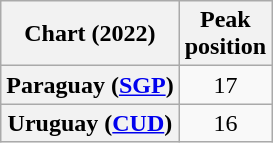<table class="wikitable plainrowheaders" style="text-align:center">
<tr>
<th scope="col">Chart (2022)</th>
<th scope="col">Peak<br>position</th>
</tr>
<tr>
<th scope="row">Paraguay (<a href='#'>SGP</a>)</th>
<td>17</td>
</tr>
<tr>
<th scope="row">Uruguay (<a href='#'>CUD</a>)</th>
<td>16</td>
</tr>
</table>
